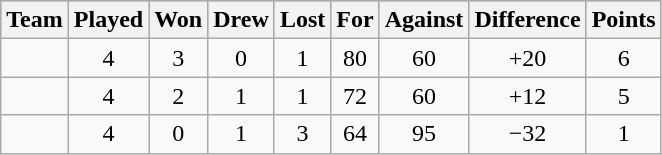<table class="wikitable" style="text-align:center">
<tr bgcolor=#bdb76b>
<th>Team</th>
<th>Played</th>
<th>Won</th>
<th>Drew</th>
<th>Lost</th>
<th>For</th>
<th>Against</th>
<th>Difference</th>
<th>Points</th>
</tr>
<tr>
<td align=left></td>
<td>4</td>
<td>3</td>
<td>0</td>
<td>1</td>
<td>80</td>
<td>60</td>
<td>+20</td>
<td>6</td>
</tr>
<tr>
<td align=left></td>
<td>4</td>
<td>2</td>
<td>1</td>
<td>1</td>
<td>72</td>
<td>60</td>
<td>+12</td>
<td>5</td>
</tr>
<tr>
<td align=left></td>
<td>4</td>
<td>0</td>
<td>1</td>
<td>3</td>
<td>64</td>
<td>95</td>
<td>−32</td>
<td>1</td>
</tr>
</table>
